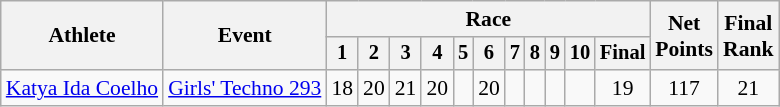<table class="wikitable" style="font-size:90%">
<tr>
<th rowspan="2">Athlete</th>
<th rowspan="2">Event</th>
<th colspan=11>Race</th>
<th rowspan=2>Net<br>Points</th>
<th rowspan=2>Final <br>Rank</th>
</tr>
<tr style="font-size:95%">
<th>1</th>
<th>2</th>
<th>3</th>
<th>4</th>
<th>5</th>
<th>6</th>
<th>7</th>
<th>8</th>
<th>9</th>
<th>10</th>
<th>Final</th>
</tr>
<tr align=center>
<td align=left><a href='#'>Katya Ida Coelho</a></td>
<td align=left><a href='#'>Girls' Techno 293</a></td>
<td>18</td>
<td>20</td>
<td>21</td>
<td>20</td>
<td style="text-align:center;"></td>
<td>20</td>
<td></td>
<td></td>
<td></td>
<td></td>
<td>19</td>
<td>117</td>
<td>21</td>
</tr>
</table>
